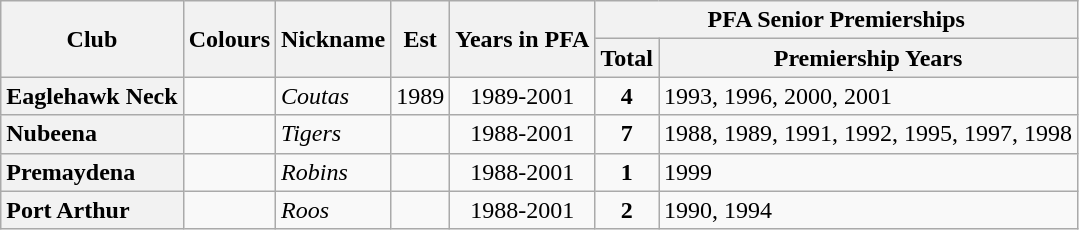<table class="wikitable sortable">
<tr>
<th rowspan="2">Club</th>
<th rowspan="2">Colours</th>
<th rowspan="2">Nickname</th>
<th rowspan="2">Est</th>
<th rowspan="2">Years in PFA</th>
<th colspan="2">PFA Senior Premierships</th>
</tr>
<tr>
<th>Total</th>
<th>Premiership Years</th>
</tr>
<tr>
<th style="text-align:left">Eaglehawk Neck</th>
<td></td>
<td><em>Coutas</em></td>
<td align="center">1989</td>
<td align="center">1989-2001</td>
<td align="center"><strong>4</strong></td>
<td>1993, 1996, 2000, 2001</td>
</tr>
<tr>
<th style="text-align:left">Nubeena</th>
<td></td>
<td><em>Tigers</em></td>
<td align="center"></td>
<td align="center">1988-2001</td>
<td align="center"><strong>7</strong></td>
<td>1988, 1989, 1991, 1992, 1995, 1997, 1998</td>
</tr>
<tr>
<th style="text-align:left">Premaydena</th>
<td></td>
<td><em>Robins</em></td>
<td align="center"></td>
<td align="center">1988-2001</td>
<td align="center"><strong>1</strong></td>
<td>1999</td>
</tr>
<tr>
<th style="text-align:left">Port Arthur</th>
<td></td>
<td><em>Roos</em></td>
<td align="center"></td>
<td align="center">1988-2001</td>
<td align="center"><strong>2</strong></td>
<td>1990, 1994</td>
</tr>
</table>
